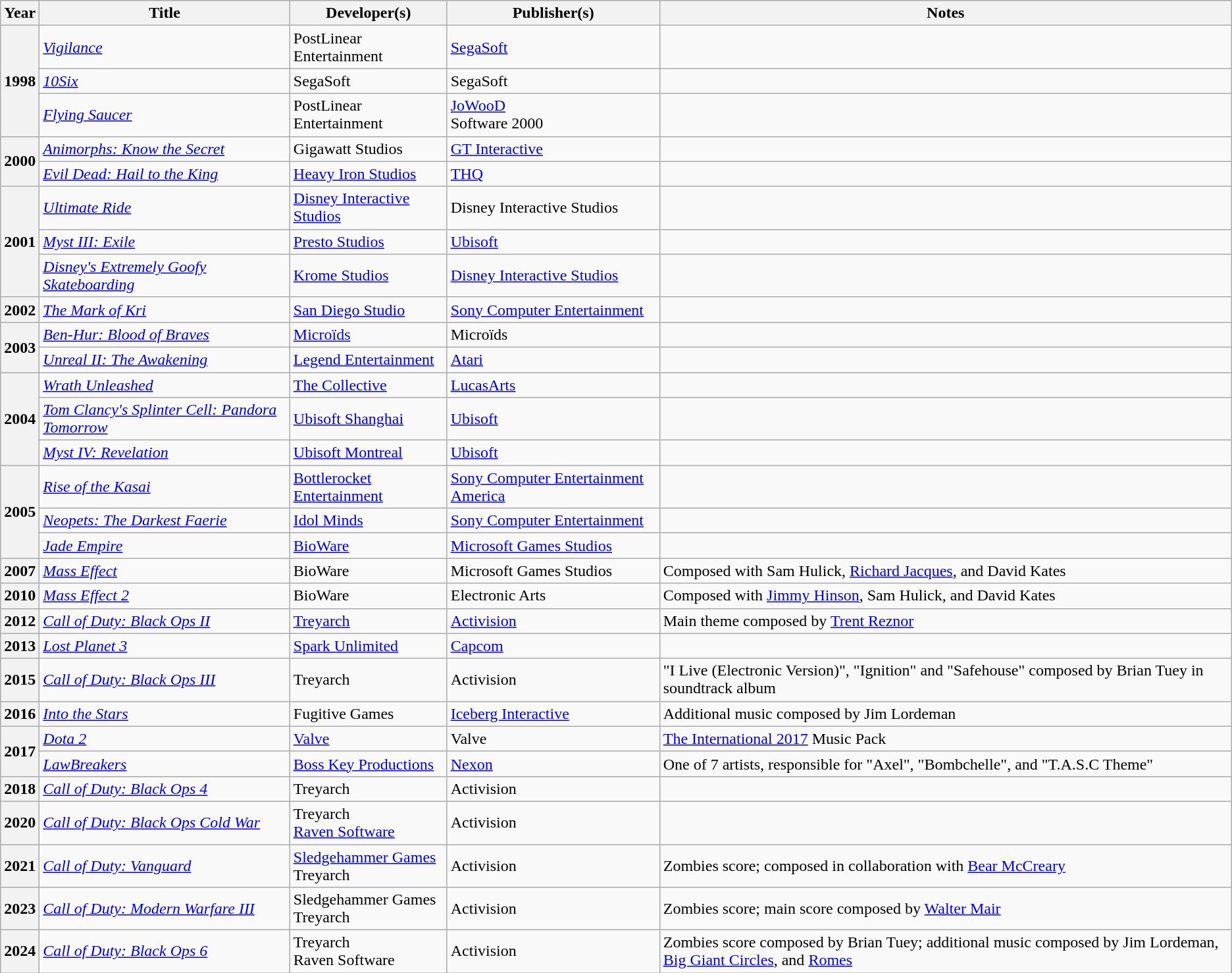<table class="wikitable">
<tr>
<th scope="col">Year</th>
<th scope="col">Title</th>
<th scope="col">Developer(s)</th>
<th scope="col">Publisher(s)</th>
<th scope="col">Notes</th>
</tr>
<tr>
<th scope="row" rowspan="3">1998</th>
<td><em><a href='#'>Vigilance</a></em></td>
<td>PostLinear Entertainment</td>
<td><a href='#'>SegaSoft</a></td>
<td></td>
</tr>
<tr>
<td><em><a href='#'>10Six</a></em></td>
<td>SegaSoft</td>
<td>SegaSoft</td>
<td></td>
</tr>
<tr>
<td><em><a href='#'>Flying Saucer</a></em></td>
<td>PostLinear Entertainment</td>
<td><a href='#'>JoWooD</a><br>Software 2000</td>
<td></td>
</tr>
<tr>
<th scope="row" rowspan="2">2000</th>
<td><em><a href='#'>Animorphs: Know the Secret</a></em></td>
<td>Gigawatt Studios</td>
<td><a href='#'>GT Interactive</a></td>
<td></td>
</tr>
<tr>
<td><em><a href='#'>Evil Dead: Hail to the King</a></em></td>
<td><a href='#'>Heavy Iron Studios</a></td>
<td><a href='#'>THQ</a></td>
<td></td>
</tr>
<tr>
<th scope="row" rowspan="3">2001</th>
<td><em><a href='#'>Ultimate Ride</a></em></td>
<td><a href='#'>Disney Interactive Studios</a></td>
<td>Disney Interactive Studios</td>
<td></td>
</tr>
<tr>
<td><em><a href='#'>Myst III: Exile</a></em></td>
<td><a href='#'>Presto Studios</a></td>
<td><a href='#'>Ubisoft</a></td>
<td></td>
</tr>
<tr>
<td><em><a href='#'>Disney's Extremely Goofy Skateboarding</a></em></td>
<td><a href='#'>Krome Studios</a></td>
<td><a href='#'>Disney Interactive Studios</a></td>
<td></td>
</tr>
<tr>
<th scope="row">2002</th>
<td><em><a href='#'>The Mark of Kri</a></em></td>
<td><a href='#'>San Diego Studio</a></td>
<td><a href='#'>Sony Computer Entertainment</a></td>
<td></td>
</tr>
<tr>
<th scope="row" rowspan="2">2003</th>
<td><em><a href='#'>Ben-Hur: Blood of Braves</a></em></td>
<td><a href='#'>Microïds</a></td>
<td>Microïds</td>
<td></td>
</tr>
<tr>
<td><em><a href='#'>Unreal II: The Awakening</a></em></td>
<td><a href='#'>Legend Entertainment</a></td>
<td><a href='#'>Atari</a></td>
<td></td>
</tr>
<tr>
<th scope="row" rowspan="3">2004</th>
<td><em><a href='#'>Wrath Unleashed</a></em></td>
<td><a href='#'>The Collective</a></td>
<td><a href='#'>LucasArts</a></td>
<td></td>
</tr>
<tr>
<td><em><a href='#'>Tom Clancy's Splinter Cell: Pandora Tomorrow</a></em></td>
<td><a href='#'>Ubisoft Shanghai</a></td>
<td><a href='#'>Ubisoft</a></td>
<td></td>
</tr>
<tr>
<td><em><a href='#'>Myst IV: Revelation</a></em></td>
<td><a href='#'>Ubisoft Montreal</a></td>
<td><a href='#'>Ubisoft</a></td>
<td></td>
</tr>
<tr>
<th scope="row" rowspan="3">2005</th>
<td><em><a href='#'>Rise of the Kasai</a></em></td>
<td><a href='#'>Bottlerocket Entertainment</a></td>
<td><a href='#'>Sony Computer Entertainment America</a></td>
<td></td>
</tr>
<tr>
<td><em><a href='#'>Neopets: The Darkest Faerie</a></em></td>
<td><a href='#'>Idol Minds</a></td>
<td><a href='#'>Sony Computer Entertainment</a></td>
<td></td>
</tr>
<tr>
<td><em><a href='#'>Jade Empire</a></em></td>
<td><a href='#'>BioWare</a></td>
<td><a href='#'>Microsoft Games Studios</a></td>
<td></td>
</tr>
<tr>
<th scope="row">2007</th>
<td><em><a href='#'>Mass Effect</a></em></td>
<td>BioWare</td>
<td>Microsoft Games Studios</td>
<td>Composed with Sam Hulick, <a href='#'>Richard Jacques</a>, and David Kates</td>
</tr>
<tr>
<th scope="row">2010</th>
<td><em><a href='#'>Mass Effect 2</a></em></td>
<td>BioWare</td>
<td>Electronic Arts</td>
<td>Composed with <a href='#'>Jimmy Hinson</a>, Sam Hulick, and David Kates</td>
</tr>
<tr>
<th scope="row">2012</th>
<td><em><a href='#'>Call of Duty: Black Ops II</a></em></td>
<td><a href='#'>Treyarch</a></td>
<td><a href='#'>Activision</a></td>
<td>Main theme composed by <a href='#'>Trent Reznor</a></td>
</tr>
<tr>
<th scope="row">2013</th>
<td><em><a href='#'>Lost Planet 3</a></em></td>
<td><a href='#'>Spark Unlimited</a></td>
<td><a href='#'>Capcom</a></td>
<td></td>
</tr>
<tr>
<th scope="row">2015</th>
<td><em><a href='#'>Call of Duty: Black Ops III</a></em></td>
<td>Treyarch</td>
<td>Activision</td>
<td>"I Live (Electronic Version)", "Ignition" and "Safehouse" composed by Brian Tuey in soundtrack album</td>
</tr>
<tr>
<th scope="row">2016</th>
<td><em><a href='#'>Into the Stars</a></em></td>
<td>Fugitive Games</td>
<td><a href='#'>Iceberg Interactive</a></td>
<td>Additional music composed by Jim Lordeman</td>
</tr>
<tr>
<th scope="row" rowspan="2">2017</th>
<td><em><a href='#'>Dota 2</a></em></td>
<td><a href='#'>Valve</a></td>
<td>Valve</td>
<td><a href='#'>The International 2017</a> Music Pack</td>
</tr>
<tr>
<td><em><a href='#'>LawBreakers</a></em></td>
<td><a href='#'>Boss Key Productions</a></td>
<td><a href='#'>Nexon</a></td>
<td>One of 7 artists, responsible for "Axel", "Bombchelle",  and "T.A.S.C Theme"</td>
</tr>
<tr>
<th scope="row">2018</th>
<td><em><a href='#'>Call of Duty: Black Ops 4</a></em></td>
<td>Treyarch</td>
<td>Activision</td>
<td></td>
</tr>
<tr>
<th scope="row">2020</th>
<td><em><a href='#'>Call of Duty: Black Ops Cold War</a></em></td>
<td>Treyarch<br><a href='#'>Raven Software</a></td>
<td>Activision</td>
<td></td>
</tr>
<tr>
<th scope="row">2021</th>
<td><em><a href='#'>Call of Duty: Vanguard</a></em></td>
<td><a href='#'>Sledgehammer Games</a><br>Treyarch</td>
<td>Activision</td>
<td>Zombies score; composed in collaboration with <a href='#'>Bear McCreary</a></td>
</tr>
<tr>
<th scope="row">2023</th>
<td><a href='#'><em>Call of Duty: Modern Warfare III</em></a></td>
<td>Sledgehammer Games<br>Treyarch</td>
<td>Activision</td>
<td>Zombies score; main score composed by <a href='#'>Walter Mair</a></td>
</tr>
<tr>
<th scope="row">2024</th>
<td><em><a href='#'>Call of Duty: Black Ops 6</a></em></td>
<td>Treyarch<br>Raven Software</td>
<td>Activision</td>
<td>Zombies score composed by Brian Tuey; additional music composed by Jim Lordeman, <a href='#'>Big Giant Circles</a>, and <a href='#'>Romes</a></td>
</tr>
</table>
